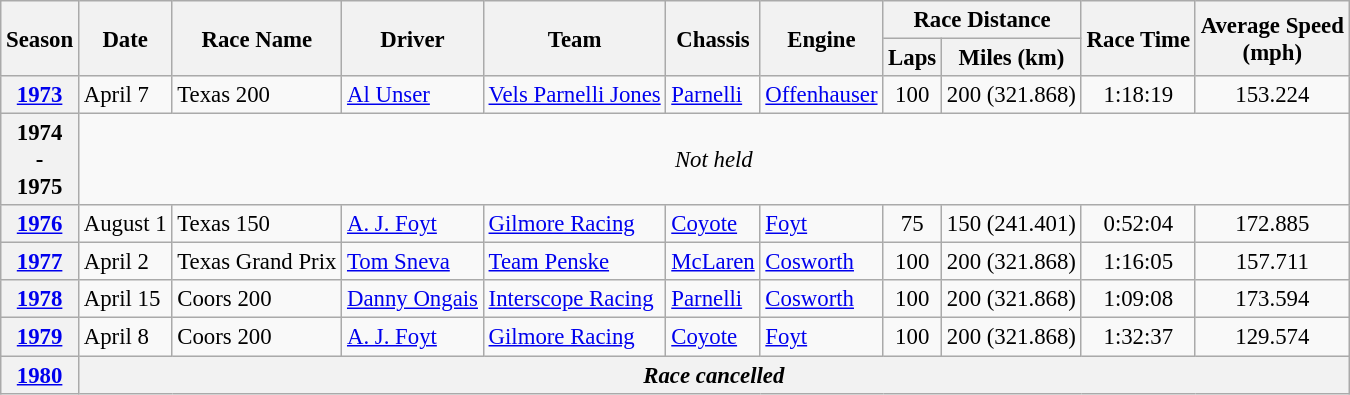<table class="wikitable" style="font-size: 95%;">
<tr>
<th rowspan="2">Season</th>
<th rowspan="2">Date</th>
<th rowspan="2">Race Name</th>
<th rowspan="2">Driver</th>
<th rowspan="2">Team</th>
<th rowspan="2">Chassis</th>
<th rowspan="2">Engine</th>
<th colspan="2">Race Distance</th>
<th rowspan="2">Race Time</th>
<th rowspan="2">Average Speed<br>(mph)</th>
</tr>
<tr>
<th>Laps</th>
<th>Miles (km)</th>
</tr>
<tr>
<th><a href='#'>1973</a></th>
<td>April 7</td>
<td>Texas 200</td>
<td> <a href='#'>Al Unser</a></td>
<td><a href='#'>Vels Parnelli Jones</a></td>
<td><a href='#'>Parnelli</a></td>
<td><a href='#'>Offenhauser</a></td>
<td align="center">100</td>
<td align="center">200 (321.868)</td>
<td align="center">1:18:19</td>
<td align="center">153.224</td>
</tr>
<tr>
<th>1974<br>-<br>1975</th>
<td colspan="10" align=center><em>Not held</em></td>
</tr>
<tr>
<th><a href='#'>1976</a></th>
<td>August 1</td>
<td>Texas 150</td>
<td> <a href='#'>A. J. Foyt</a></td>
<td><a href='#'>Gilmore Racing</a></td>
<td><a href='#'>Coyote</a></td>
<td><a href='#'>Foyt</a></td>
<td align="center">75</td>
<td align="center">150 (241.401)</td>
<td align="center">0:52:04</td>
<td align="center">172.885</td>
</tr>
<tr>
<th><a href='#'>1977</a></th>
<td>April 2</td>
<td>Texas Grand Prix</td>
<td>  <a href='#'>Tom Sneva</a></td>
<td><a href='#'>Team Penske</a></td>
<td><a href='#'>McLaren</a></td>
<td><a href='#'>Cosworth</a></td>
<td align="center">100</td>
<td align="center">200 (321.868)</td>
<td align="center">1:16:05</td>
<td align="center">157.711</td>
</tr>
<tr>
<th><a href='#'>1978</a></th>
<td>April 15</td>
<td>Coors 200</td>
<td> <a href='#'>Danny Ongais</a></td>
<td><a href='#'>Interscope Racing</a></td>
<td><a href='#'>Parnelli</a></td>
<td><a href='#'>Cosworth</a></td>
<td align="center">100</td>
<td align="center">200 (321.868)</td>
<td align="center">1:09:08</td>
<td align="center">173.594</td>
</tr>
<tr>
<th><a href='#'>1979</a></th>
<td>April 8</td>
<td>Coors 200</td>
<td> <a href='#'>A. J. Foyt</a></td>
<td><a href='#'>Gilmore Racing</a></td>
<td><a href='#'>Coyote</a></td>
<td><a href='#'>Foyt</a></td>
<td align="center">100</td>
<td align="center">200 (321.868)</td>
<td align="center">1:32:37</td>
<td align="center">129.574</td>
</tr>
<tr>
<th><a href='#'>1980</a></th>
<th colspan=10><em>Race cancelled</em></th>
</tr>
</table>
